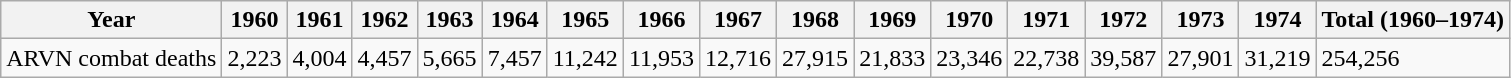<table class="wikitable">
<tr>
<th>Year</th>
<th>1960</th>
<th>1961</th>
<th>1962</th>
<th>1963</th>
<th>1964</th>
<th>1965</th>
<th>1966</th>
<th>1967</th>
<th>1968</th>
<th>1969</th>
<th>1970</th>
<th>1971</th>
<th>1972</th>
<th>1973</th>
<th>1974</th>
<th>Total (1960–1974)</th>
</tr>
<tr>
<td>ARVN combat deaths</td>
<td>2,223</td>
<td>4,004</td>
<td>4,457</td>
<td>5,665</td>
<td>7,457</td>
<td>11,242</td>
<td>11,953</td>
<td>12,716</td>
<td>27,915</td>
<td>21,833</td>
<td>23,346</td>
<td>22,738</td>
<td>39,587</td>
<td>27,901</td>
<td>31,219</td>
<td>254,256</td>
</tr>
</table>
